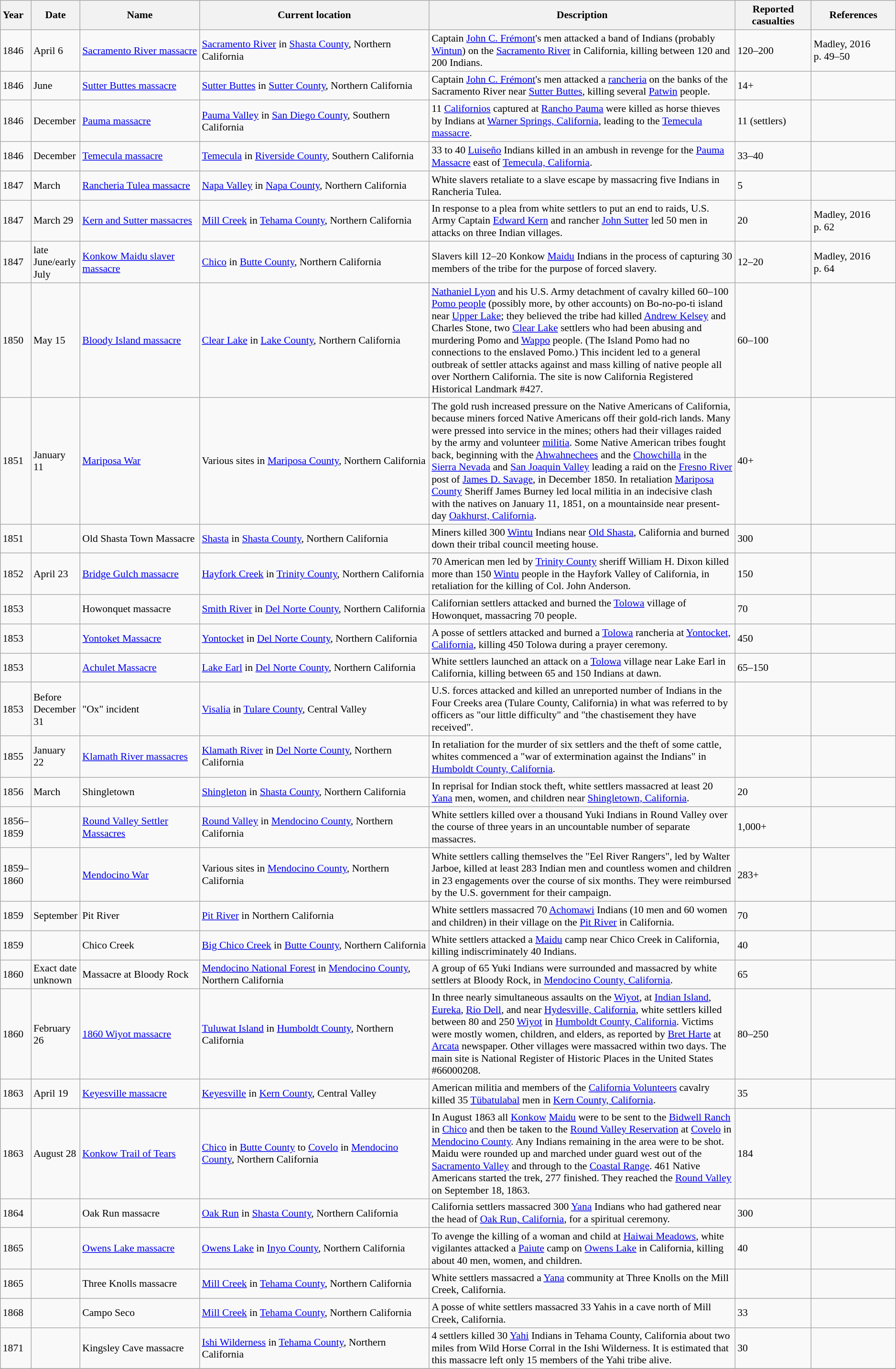<table class="sortable wikitable" style="font-size:90%;">
<tr>
<th style="text-align:left; width:30px;">Year</th>
<th width=60>Date</th>
<th width=160>Name</th>
<th>Current location</th>
<th class="unsortable" style="width:420px;">Description</th>
<th>Reported casualties</th>
<th class="unsortable">References</th>
</tr>
<tr>
<td>1846</td>
<td>April 6</td>
<td><a href='#'>Sacramento River massacre</a></td>
<td><a href='#'>Sacramento River</a> in <a href='#'>Shasta County</a>, Northern California</td>
<td>Captain <a href='#'>John C. Frémont</a>'s men attacked a band of Indians (probably <a href='#'>Wintun</a>) on the <a href='#'>Sacramento River</a> in California, killing between 120 and 200 Indians.</td>
<td>120–200</td>
<td>Madley, 2016 p. 49–50</td>
</tr>
<tr>
<td>1846</td>
<td>June</td>
<td><a href='#'>Sutter Buttes massacre</a></td>
<td><a href='#'>Sutter Buttes</a> in <a href='#'>Sutter County</a>, Northern California</td>
<td>Captain <a href='#'>John C. Frémont</a>'s men attacked a <a href='#'>rancheria</a> on the banks of the Sacramento River near <a href='#'>Sutter Buttes</a>, killing several <a href='#'>Patwin</a> people.</td>
<td>14+</td>
<td></td>
</tr>
<tr>
<td>1846</td>
<td>December</td>
<td><a href='#'>Pauma massacre</a></td>
<td><a href='#'>Pauma Valley</a> in <a href='#'>San Diego County</a>, Southern California</td>
<td>11 <a href='#'>Californios</a> captured at <a href='#'>Rancho Pauma</a> were killed as horse thieves by Indians at <a href='#'>Warner Springs, California</a>, leading to the <a href='#'>Temecula massacre</a>.</td>
<td>11 (settlers)</td>
<td></td>
</tr>
<tr>
<td>1846</td>
<td>December</td>
<td><a href='#'>Temecula massacre</a></td>
<td><a href='#'>Temecula</a> in <a href='#'>Riverside County</a>, Southern California</td>
<td>33 to 40 <a href='#'>Luiseño</a> Indians killed in an ambush in revenge for the <a href='#'>Pauma Massacre</a> east of <a href='#'>Temecula, California</a>.</td>
<td>33–40</td>
<td></td>
</tr>
<tr>
<td>1847</td>
<td>March</td>
<td><a href='#'>Rancheria Tulea massacre</a></td>
<td><a href='#'>Napa Valley</a> in <a href='#'>Napa County</a>, Northern California</td>
<td>White slavers retaliate to a slave escape by massacring five Indians in Rancheria Tulea.</td>
<td>5</td>
<td></td>
</tr>
<tr>
<td>1847</td>
<td>March 29</td>
<td><a href='#'>Kern and Sutter massacres</a></td>
<td><a href='#'>Mill Creek</a> in <a href='#'>Tehama County</a>, Northern California</td>
<td>In response to a plea from white settlers to put an end to raids, U.S. Army Captain <a href='#'>Edward Kern</a> and rancher <a href='#'>John Sutter</a> led 50 men in attacks on three Indian villages.</td>
<td>20</td>
<td>Madley, 2016 p. 62</td>
</tr>
<tr>
<td>1847</td>
<td>late June/early July</td>
<td><a href='#'>Konkow Maidu slaver massacre</a></td>
<td><a href='#'>Chico</a> in <a href='#'>Butte County</a>, Northern California</td>
<td>Slavers kill 12–20 Konkow <a href='#'>Maidu</a> Indians in the process of capturing 30 members of the tribe for the purpose of forced slavery.</td>
<td>12–20</td>
<td>Madley, 2016 p. 64</td>
</tr>
<tr>
<td>1850</td>
<td>May 15</td>
<td><a href='#'>Bloody Island massacre</a></td>
<td><a href='#'>Clear Lake</a> in <a href='#'>Lake County</a>, Northern California</td>
<td><a href='#'>Nathaniel Lyon</a> and his U.S. Army detachment of cavalry killed 60–100 <a href='#'>Pomo people</a> (possibly more, by other accounts) on Bo-no-po-ti island near <a href='#'>Upper Lake</a>; they believed the tribe had killed <a href='#'>Andrew Kelsey</a> and Charles Stone, two <a href='#'>Clear Lake</a> settlers who had been abusing and murdering Pomo and <a href='#'>Wappo</a> people. (The Island Pomo had no connections to the enslaved Pomo.) This incident led to a general outbreak of settler attacks against and mass killing of native people all over Northern California. The site is now California Registered Historical Landmark #427.</td>
<td>60–100</td>
<td></td>
</tr>
<tr>
<td>1851</td>
<td>January 11</td>
<td><a href='#'>Mariposa War</a></td>
<td>Various sites in <a href='#'>Mariposa County</a>, Northern California</td>
<td>The gold rush increased pressure on the Native Americans of California, because miners forced Native Americans off their gold-rich lands. Many were pressed into service in the mines; others had their villages raided by the army and volunteer <a href='#'>militia</a>. Some Native American tribes fought back, beginning with the <a href='#'>Ahwahnechees</a> and the <a href='#'>Chowchilla</a> in the <a href='#'>Sierra Nevada</a> and <a href='#'>San Joaquin Valley</a> leading a raid on the <a href='#'>Fresno River</a> post of <a href='#'>James D. Savage</a>, in December 1850. In retaliation <a href='#'>Mariposa County</a> Sheriff James Burney led local militia in an indecisive clash with the natives on January 11, 1851, on a mountainside near present-day <a href='#'>Oakhurst, California</a>.</td>
<td>40+</td>
<td></td>
</tr>
<tr>
<td>1851</td>
<td></td>
<td>Old Shasta Town Massacre</td>
<td><a href='#'>Shasta</a> in <a href='#'>Shasta County</a>, Northern California</td>
<td>Miners killed 300 <a href='#'>Wintu</a> Indians near <a href='#'>Old Shasta</a>, California and burned down their tribal council meeting house.</td>
<td>300</td>
<td></td>
</tr>
<tr>
<td>1852</td>
<td>April 23</td>
<td><a href='#'>Bridge Gulch massacre</a></td>
<td><a href='#'>Hayfork Creek</a> in <a href='#'>Trinity County</a>, Northern California</td>
<td>70 American men led by <a href='#'>Trinity County</a> sheriff William H. Dixon killed more than 150 <a href='#'>Wintu</a> people in the Hayfork Valley of California, in retaliation for the killing of Col. John Anderson.</td>
<td>150</td>
<td></td>
</tr>
<tr>
<td>1853</td>
<td></td>
<td>Howonquet massacre</td>
<td><a href='#'>Smith River</a> in <a href='#'>Del Norte County</a>, Northern California</td>
<td>Californian settlers attacked and burned the <a href='#'>Tolowa</a> village of Howonquet, massacring 70 people.</td>
<td>70</td>
<td></td>
</tr>
<tr>
<td>1853</td>
<td></td>
<td><a href='#'>Yontoket Massacre</a></td>
<td><a href='#'>Yontocket</a> in <a href='#'>Del Norte County</a>, Northern California</td>
<td>A posse of settlers attacked and burned a <a href='#'>Tolowa</a> rancheria at <a href='#'>Yontocket, California</a>, killing 450 Tolowa during a prayer ceremony.</td>
<td>450</td>
<td></td>
</tr>
<tr>
<td>1853</td>
<td></td>
<td><a href='#'>Achulet Massacre</a></td>
<td><a href='#'>Lake Earl</a> in <a href='#'>Del Norte County</a>, Northern California</td>
<td>White settlers launched an attack on a <a href='#'>Tolowa</a> village near Lake Earl in California, killing between 65 and 150 Indians at dawn.</td>
<td>65–150</td>
<td></td>
</tr>
<tr>
<td>1853</td>
<td>Before December 31</td>
<td>"Ox" incident</td>
<td><a href='#'>Visalia</a> in <a href='#'>Tulare County</a>, Central Valley</td>
<td>U.S. forces attacked and killed an unreported number of Indians in the Four Creeks area (Tulare County, California) in what was referred to by officers as "our little difficulty" and "the chastisement they have received".</td>
<td></td>
<td></td>
</tr>
<tr>
<td>1855</td>
<td>January 22</td>
<td><a href='#'>Klamath River massacres</a></td>
<td><a href='#'>Klamath River</a> in <a href='#'>Del Norte County</a>, Northern California</td>
<td>In retaliation for the murder of six settlers and the theft of some cattle, whites commenced a "war of extermination against the Indians" in <a href='#'>Humboldt County, California</a>.</td>
<td></td>
<td></td>
</tr>
<tr>
<td>1856</td>
<td>March</td>
<td>Shingletown</td>
<td><a href='#'>Shingleton</a> in <a href='#'>Shasta County</a>, Northern California</td>
<td>In reprisal for Indian stock theft, white settlers massacred at least 20 <a href='#'>Yana</a> men, women, and children near <a href='#'>Shingletown, California</a>.</td>
<td>20</td>
<td></td>
</tr>
<tr>
<td>1856–1859</td>
<td></td>
<td><a href='#'>Round Valley Settler Massacres</a></td>
<td><a href='#'>Round Valley</a> in <a href='#'>Mendocino County</a>, Northern California</td>
<td>White settlers killed over a thousand Yuki Indians in Round Valley over the course of three years in an uncountable number of separate massacres.</td>
<td>1,000+</td>
<td></td>
</tr>
<tr>
<td>1859–1860</td>
<td></td>
<td><a href='#'>Mendocino War</a></td>
<td>Various sites in <a href='#'>Mendocino County</a>, Northern California</td>
<td>White settlers calling themselves the "Eel River Rangers", led by Walter Jarboe, killed at least 283 Indian men and countless women and children in 23 engagements over the course of six months. They were reimbursed by the U.S. government for their campaign.</td>
<td>283+</td>
<td></td>
</tr>
<tr>
<td>1859</td>
<td>September</td>
<td>Pit River</td>
<td><a href='#'>Pit River</a> in Northern California</td>
<td>White settlers massacred 70 <a href='#'>Achomawi</a> Indians (10 men and 60 women and children) in their village on the <a href='#'>Pit River</a> in California.</td>
<td>70</td>
<td></td>
</tr>
<tr>
<td>1859</td>
<td></td>
<td>Chico Creek</td>
<td><a href='#'>Big Chico Creek</a> in <a href='#'>Butte County</a>, Northern California</td>
<td>White settlers attacked a <a href='#'>Maidu</a> camp near Chico Creek in California, killing indiscriminately 40 Indians.</td>
<td>40</td>
<td></td>
</tr>
<tr>
<td>1860</td>
<td>Exact date unknown</td>
<td>Massacre at Bloody Rock</td>
<td><a href='#'>Mendocino National Forest</a> in <a href='#'>Mendocino County</a>, Northern California</td>
<td>A group of 65 Yuki Indians were surrounded and massacred by white settlers at Bloody Rock, in <a href='#'>Mendocino County, California</a>.</td>
<td>65</td>
<td></td>
</tr>
<tr>
<td>1860</td>
<td>February 26</td>
<td><a href='#'>1860 Wiyot massacre</a></td>
<td><a href='#'>Tuluwat Island</a> in <a href='#'>Humboldt County</a>, Northern California</td>
<td>In three nearly simultaneous assaults on the <a href='#'>Wiyot</a>, at <a href='#'>Indian Island</a>, <a href='#'>Eureka</a>, <a href='#'>Rio Dell</a>, and near <a href='#'>Hydesville, California</a>, white settlers killed between 80 and 250 <a href='#'>Wiyot</a> in <a href='#'>Humboldt County, California</a>. Victims were mostly women, children, and elders, as reported by <a href='#'>Bret Harte</a> at <a href='#'>Arcata</a> newspaper. Other villages were massacred within two days. The main site is National Register of Historic Places in the United States #66000208.</td>
<td>80–250</td>
<td></td>
</tr>
<tr>
<td>1863</td>
<td>April 19</td>
<td><a href='#'>Keyesville massacre</a></td>
<td><a href='#'>Keyesville</a> in <a href='#'>Kern County</a>, Central Valley</td>
<td>American militia and members of the <a href='#'>California Volunteers</a> cavalry killed 35 <a href='#'>Tübatulabal</a> men in <a href='#'>Kern County, California</a>.</td>
<td>35</td>
<td></td>
</tr>
<tr>
<td>1863</td>
<td>August 28</td>
<td><a href='#'>Konkow Trail of Tears</a></td>
<td><a href='#'>Chico</a> in <a href='#'>Butte County</a> to <a href='#'>Covelo</a> in <a href='#'>Mendocino County</a>, Northern California</td>
<td>In August 1863 all <a href='#'>Konkow</a> <a href='#'>Maidu</a> were to be sent to the <a href='#'>Bidwell Ranch</a> in <a href='#'>Chico</a> and then be taken to the <a href='#'>Round Valley Reservation</a> at <a href='#'>Covelo</a> in <a href='#'>Mendocino County</a>. Any Indians remaining in the area were to be shot. Maidu were rounded up and marched under guard west out of the <a href='#'>Sacramento Valley</a> and through to the <a href='#'>Coastal Range</a>. 461 Native Americans started the trek, 277 finished. They reached the <a href='#'>Round Valley</a> on September 18, 1863.</td>
<td>184</td>
<td></td>
</tr>
<tr>
<td>1864</td>
<td></td>
<td>Oak Run massacre</td>
<td><a href='#'>Oak Run</a> in <a href='#'>Shasta County</a>, Northern California</td>
<td>California settlers massacred 300 <a href='#'>Yana</a> Indians who had gathered near the head of <a href='#'>Oak Run, California</a>, for a spiritual ceremony.</td>
<td>300</td>
<td></td>
</tr>
<tr>
<td>1865</td>
<td></td>
<td><a href='#'>Owens Lake massacre</a></td>
<td><a href='#'>Owens Lake</a> in <a href='#'>Inyo County</a>, Northern California</td>
<td>To avenge the killing of a woman and child at <a href='#'>Haiwai Meadows</a>, white vigilantes attacked a <a href='#'>Paiute</a> camp on <a href='#'>Owens Lake</a> in California, killing about 40 men, women, and children.</td>
<td>40</td>
<td></td>
</tr>
<tr>
<td>1865</td>
<td></td>
<td>Three Knolls massacre</td>
<td><a href='#'>Mill Creek</a> in <a href='#'>Tehama County</a>, Northern California</td>
<td>White settlers massacred a <a href='#'>Yana</a> community at Three Knolls on the Mill Creek, California.</td>
<td></td>
<td></td>
</tr>
<tr>
<td>1868</td>
<td></td>
<td>Campo Seco</td>
<td><a href='#'>Mill Creek</a> in <a href='#'>Tehama County</a>, Northern California</td>
<td>A posse of white settlers massacred 33 Yahis in a cave north of Mill Creek, California.</td>
<td>33</td>
<td></td>
</tr>
<tr>
<td>1871</td>
<td></td>
<td>Kingsley Cave massacre</td>
<td><a href='#'>Ishi Wilderness</a> in <a href='#'>Tehama County</a>, Northern California</td>
<td>4 settlers killed 30 <a href='#'>Yahi</a> Indians in Tehama County, California about two miles from Wild Horse Corral in the Ishi Wilderness. It is estimated that this massacre left only 15 members of the Yahi tribe alive.</td>
<td>30</td>
<td></td>
</tr>
<tr>
</tr>
</table>
